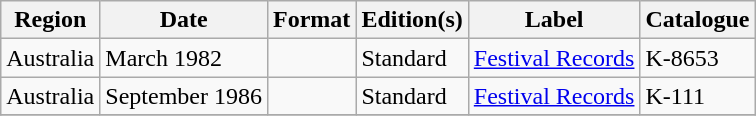<table class="wikitable plainrowheaders">
<tr>
<th scope="col">Region</th>
<th scope="col">Date</th>
<th scope="col">Format</th>
<th scope="col">Edition(s)</th>
<th scope="col">Label</th>
<th scope="col">Catalogue</th>
</tr>
<tr>
<td>Australia</td>
<td>March 1982</td>
<td></td>
<td>Standard</td>
<td><a href='#'>Festival Records</a></td>
<td>K-8653</td>
</tr>
<tr>
<td>Australia</td>
<td>September 1986</td>
<td></td>
<td>Standard</td>
<td><a href='#'>Festival Records</a></td>
<td>K-111</td>
</tr>
<tr>
</tr>
</table>
